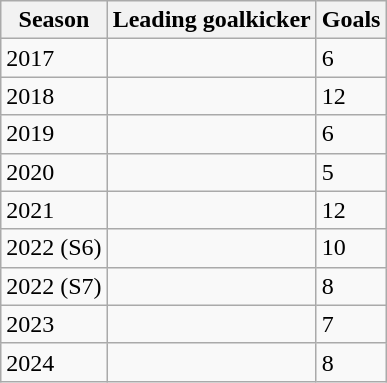<table class="wikitable sortable">
<tr>
<th>Season</th>
<th>Leading goalkicker</th>
<th>Goals</th>
</tr>
<tr>
<td>2017</td>
<td></td>
<td>6</td>
</tr>
<tr>
<td>2018</td>
<td></td>
<td>12</td>
</tr>
<tr>
<td>2019</td>
<td></td>
<td>6</td>
</tr>
<tr>
<td>2020</td>
<td></td>
<td>5</td>
</tr>
<tr>
<td>2021</td>
<td></td>
<td>12</td>
</tr>
<tr>
<td>2022 (S6)</td>
<td></td>
<td>10</td>
</tr>
<tr>
<td>2022 (S7)</td>
<td></td>
<td>8</td>
</tr>
<tr>
<td>2023</td>
<td></td>
<td>7</td>
</tr>
<tr>
<td>2024</td>
<td></td>
<td>8</td>
</tr>
</table>
